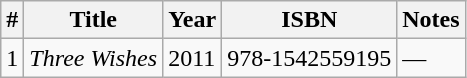<table class="wikitable">
<tr>
<th>#</th>
<th>Title</th>
<th>Year</th>
<th>ISBN</th>
<th>Notes</th>
</tr>
<tr>
<td>1</td>
<td><em>Three Wishes</em></td>
<td>2011</td>
<td>978-1542559195</td>
<td>—</td>
</tr>
</table>
